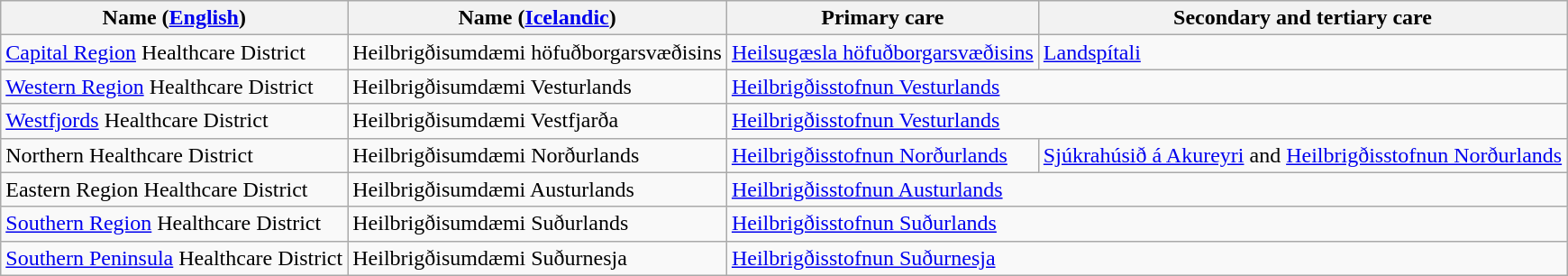<table class="sortable wikitable">
<tr>
<th>Name (<a href='#'>English</a>)</th>
<th>Name (<a href='#'>Icelandic</a>)</th>
<th>Primary care</th>
<th>Secondary and tertiary care</th>
</tr>
<tr>
<td><a href='#'>Capital Region</a> Healthcare District</td>
<td>Heilbrigðisumdæmi höfuðborgarsvæðisins</td>
<td><a href='#'>Heilsugæsla höfuðborgarsvæðisins</a></td>
<td><a href='#'>Landspítali</a></td>
</tr>
<tr>
<td><a href='#'>Western Region</a> Healthcare District</td>
<td>Heilbrigðisumdæmi Vesturlands</td>
<td colspan="2"><a href='#'>Heilbrigðisstofnun Vesturlands</a></td>
</tr>
<tr>
<td><a href='#'>Westfjords</a> Healthcare District</td>
<td>Heilbrigðisumdæmi Vestfjarða</td>
<td colspan="2"><a href='#'>Heilbrigðisstofnun Vesturlands</a></td>
</tr>
<tr>
<td>Northern Healthcare District</td>
<td>Heilbrigðisumdæmi Norðurlands</td>
<td><a href='#'>Heilbrigðisstofnun Norðurlands</a></td>
<td><a href='#'>Sjúkrahúsið á Akureyri</a> and <a href='#'>Heilbrigðisstofnun Norðurlands</a></td>
</tr>
<tr>
<td>Eastern Region Healthcare District</td>
<td>Heilbrigðisumdæmi Austurlands</td>
<td colspan="2"><a href='#'>Heilbrigðisstofnun Austurlands</a></td>
</tr>
<tr>
<td><a href='#'>Southern Region</a> Healthcare District</td>
<td>Heilbrigðisumdæmi Suðurlands</td>
<td colspan="2"><a href='#'>Heilbrigðisstofnun Suðurlands</a></td>
</tr>
<tr>
<td><a href='#'>Southern Peninsula</a> Healthcare District</td>
<td>Heilbrigðisumdæmi Suðurnesja</td>
<td colspan="2"><a href='#'>Heilbrigðisstofnun Suðurnesja</a></td>
</tr>
</table>
